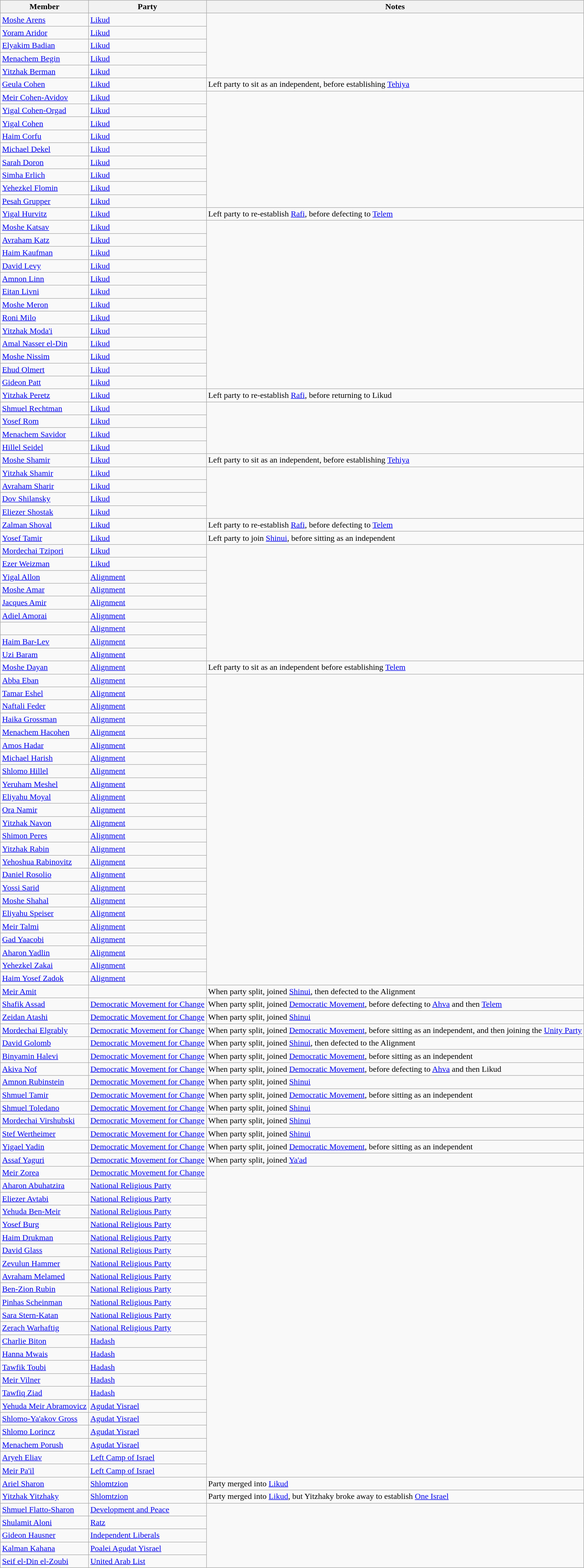<table class="sort wikitable sortable" style="text-align:left">
<tr>
<th>Member</th>
<th>Party</th>
<th>Notes</th>
</tr>
<tr>
<td><a href='#'>Moshe Arens</a></td>
<td><a href='#'>Likud</a></td>
</tr>
<tr>
<td><a href='#'>Yoram Aridor</a></td>
<td><a href='#'>Likud</a></td>
</tr>
<tr>
<td><a href='#'>Elyakim Badian</a></td>
<td><a href='#'>Likud</a></td>
</tr>
<tr>
<td><a href='#'>Menachem Begin</a></td>
<td><a href='#'>Likud</a></td>
</tr>
<tr>
<td><a href='#'>Yitzhak Berman</a></td>
<td><a href='#'>Likud</a></td>
</tr>
<tr>
<td><a href='#'>Geula Cohen</a></td>
<td><a href='#'>Likud</a></td>
<td>Left party to sit as an independent, before establishing <a href='#'>Tehiya</a></td>
</tr>
<tr>
<td><a href='#'>Meir Cohen-Avidov</a></td>
<td><a href='#'>Likud</a></td>
</tr>
<tr>
<td><a href='#'>Yigal Cohen-Orgad</a></td>
<td><a href='#'>Likud</a></td>
</tr>
<tr>
<td><a href='#'>Yigal Cohen</a></td>
<td><a href='#'>Likud</a></td>
</tr>
<tr>
<td><a href='#'>Haim Corfu</a></td>
<td><a href='#'>Likud</a></td>
</tr>
<tr>
<td><a href='#'>Michael Dekel</a></td>
<td><a href='#'>Likud</a></td>
</tr>
<tr>
<td><a href='#'>Sarah Doron</a></td>
<td><a href='#'>Likud</a></td>
</tr>
<tr>
<td><a href='#'>Simha Erlich</a></td>
<td><a href='#'>Likud</a></td>
</tr>
<tr>
<td><a href='#'>Yehezkel Flomin</a></td>
<td><a href='#'>Likud</a></td>
</tr>
<tr>
<td><a href='#'>Pesah Grupper</a></td>
<td><a href='#'>Likud</a></td>
</tr>
<tr>
<td><a href='#'>Yigal Hurvitz</a></td>
<td><a href='#'>Likud</a></td>
<td>Left party to re-establish <a href='#'>Rafi</a>, before defecting to <a href='#'>Telem</a></td>
</tr>
<tr>
<td><a href='#'>Moshe Katsav</a></td>
<td><a href='#'>Likud</a></td>
</tr>
<tr>
<td><a href='#'>Avraham Katz</a></td>
<td><a href='#'>Likud</a></td>
</tr>
<tr>
<td><a href='#'>Haim Kaufman</a></td>
<td><a href='#'>Likud</a></td>
</tr>
<tr>
<td><a href='#'>David Levy</a></td>
<td><a href='#'>Likud</a></td>
</tr>
<tr>
<td><a href='#'>Amnon Linn</a></td>
<td><a href='#'>Likud</a></td>
</tr>
<tr>
<td><a href='#'>Eitan Livni</a></td>
<td><a href='#'>Likud</a></td>
</tr>
<tr>
<td><a href='#'>Moshe Meron</a></td>
<td><a href='#'>Likud</a></td>
</tr>
<tr>
<td><a href='#'>Roni Milo</a></td>
<td><a href='#'>Likud</a></td>
</tr>
<tr>
<td><a href='#'>Yitzhak Moda'i</a></td>
<td><a href='#'>Likud</a></td>
</tr>
<tr>
<td><a href='#'>Amal Nasser el-Din</a></td>
<td><a href='#'>Likud</a></td>
</tr>
<tr>
<td><a href='#'>Moshe Nissim</a></td>
<td><a href='#'>Likud</a></td>
</tr>
<tr>
<td><a href='#'>Ehud Olmert</a></td>
<td><a href='#'>Likud</a></td>
</tr>
<tr>
<td><a href='#'>Gideon Patt</a></td>
<td><a href='#'>Likud</a></td>
</tr>
<tr>
<td><a href='#'>Yitzhak Peretz</a></td>
<td><a href='#'>Likud</a></td>
<td>Left party to re-establish <a href='#'>Rafi</a>, before returning to Likud</td>
</tr>
<tr>
<td><a href='#'>Shmuel Rechtman</a></td>
<td><a href='#'>Likud</a></td>
</tr>
<tr>
<td><a href='#'>Yosef Rom</a></td>
<td><a href='#'>Likud</a></td>
</tr>
<tr>
<td><a href='#'>Menachem Savidor</a></td>
<td><a href='#'>Likud</a></td>
</tr>
<tr>
<td><a href='#'>Hillel Seidel</a></td>
<td><a href='#'>Likud</a></td>
</tr>
<tr>
<td><a href='#'>Moshe Shamir</a></td>
<td><a href='#'>Likud</a></td>
<td>Left party to sit as an independent, before establishing <a href='#'>Tehiya</a></td>
</tr>
<tr>
<td><a href='#'>Yitzhak Shamir</a></td>
<td><a href='#'>Likud</a></td>
</tr>
<tr>
<td><a href='#'>Avraham Sharir</a></td>
<td><a href='#'>Likud</a></td>
</tr>
<tr>
<td><a href='#'>Dov Shilansky</a></td>
<td><a href='#'>Likud</a></td>
</tr>
<tr>
<td><a href='#'>Eliezer Shostak</a></td>
<td><a href='#'>Likud</a></td>
</tr>
<tr>
<td><a href='#'>Zalman Shoval</a></td>
<td><a href='#'>Likud</a></td>
<td>Left party to re-establish <a href='#'>Rafi</a>, before defecting to <a href='#'>Telem</a></td>
</tr>
<tr>
<td><a href='#'>Yosef Tamir</a></td>
<td><a href='#'>Likud</a></td>
<td>Left party to join <a href='#'>Shinui</a>, before sitting as an independent</td>
</tr>
<tr>
<td><a href='#'>Mordechai Tzipori</a></td>
<td><a href='#'>Likud</a></td>
</tr>
<tr>
<td><a href='#'>Ezer Weizman</a></td>
<td><a href='#'>Likud</a></td>
</tr>
<tr>
<td><a href='#'>Yigal Allon</a></td>
<td><a href='#'>Alignment</a></td>
</tr>
<tr>
<td><a href='#'>Moshe Amar</a></td>
<td><a href='#'>Alignment</a></td>
</tr>
<tr>
<td><a href='#'>Jacques Amir</a></td>
<td><a href='#'>Alignment</a></td>
</tr>
<tr>
<td><a href='#'>Adiel Amorai</a></td>
<td><a href='#'>Alignment</a></td>
</tr>
<tr>
<td></td>
<td><a href='#'>Alignment</a></td>
</tr>
<tr>
<td><a href='#'>Haim Bar-Lev</a></td>
<td><a href='#'>Alignment</a></td>
</tr>
<tr>
<td><a href='#'>Uzi Baram</a></td>
<td><a href='#'>Alignment</a></td>
</tr>
<tr>
<td><a href='#'>Moshe Dayan</a></td>
<td><a href='#'>Alignment</a></td>
<td>Left party to sit as an independent before establishing <a href='#'>Telem</a></td>
</tr>
<tr>
<td><a href='#'>Abba Eban</a></td>
<td><a href='#'>Alignment</a></td>
</tr>
<tr>
<td><a href='#'>Tamar Eshel</a></td>
<td><a href='#'>Alignment</a></td>
</tr>
<tr>
<td><a href='#'>Naftali Feder</a></td>
<td><a href='#'>Alignment</a></td>
</tr>
<tr>
<td><a href='#'>Haika Grossman</a></td>
<td><a href='#'>Alignment</a></td>
</tr>
<tr>
<td><a href='#'>Menachem Hacohen</a></td>
<td><a href='#'>Alignment</a></td>
</tr>
<tr>
<td><a href='#'>Amos Hadar</a></td>
<td><a href='#'>Alignment</a></td>
</tr>
<tr>
<td><a href='#'>Michael Harish</a></td>
<td><a href='#'>Alignment</a></td>
</tr>
<tr>
<td><a href='#'>Shlomo Hillel</a></td>
<td><a href='#'>Alignment</a></td>
</tr>
<tr>
<td><a href='#'>Yeruham Meshel</a></td>
<td><a href='#'>Alignment</a></td>
</tr>
<tr>
<td><a href='#'>Eliyahu Moyal</a></td>
<td><a href='#'>Alignment</a></td>
</tr>
<tr>
<td><a href='#'>Ora Namir</a></td>
<td><a href='#'>Alignment</a></td>
</tr>
<tr>
<td><a href='#'>Yitzhak Navon</a></td>
<td><a href='#'>Alignment</a></td>
</tr>
<tr>
<td><a href='#'>Shimon Peres</a></td>
<td><a href='#'>Alignment</a></td>
</tr>
<tr>
<td><a href='#'>Yitzhak Rabin</a></td>
<td><a href='#'>Alignment</a></td>
</tr>
<tr>
<td><a href='#'>Yehoshua Rabinovitz</a></td>
<td><a href='#'>Alignment</a></td>
</tr>
<tr>
<td><a href='#'>Daniel Rosolio</a></td>
<td><a href='#'>Alignment</a></td>
</tr>
<tr>
<td><a href='#'>Yossi Sarid</a></td>
<td><a href='#'>Alignment</a></td>
</tr>
<tr>
<td><a href='#'>Moshe Shahal</a></td>
<td><a href='#'>Alignment</a></td>
</tr>
<tr>
<td><a href='#'>Eliyahu Speiser</a></td>
<td><a href='#'>Alignment</a></td>
</tr>
<tr>
<td><a href='#'>Meir Talmi</a></td>
<td><a href='#'>Alignment</a></td>
</tr>
<tr>
<td><a href='#'>Gad Yaacobi</a></td>
<td><a href='#'>Alignment</a></td>
</tr>
<tr>
<td><a href='#'>Aharon Yadlin</a></td>
<td><a href='#'>Alignment</a></td>
</tr>
<tr>
<td><a href='#'>Yehezkel Zakai</a></td>
<td><a href='#'>Alignment</a></td>
</tr>
<tr>
<td><a href='#'>Haim Yosef Zadok</a></td>
<td><a href='#'>Alignment</a></td>
</tr>
<tr>
<td><a href='#'>Meir Amit</a></td>
<td></td>
<td>When party split, joined <a href='#'>Shinui</a>, then defected to the Alignment</td>
</tr>
<tr>
<td><a href='#'>Shafik Assad</a></td>
<td><a href='#'>Democratic Movement for Change</a></td>
<td>When party split, joined <a href='#'>Democratic Movement</a>, before defecting to <a href='#'>Ahva</a> and then <a href='#'>Telem</a></td>
</tr>
<tr>
<td><a href='#'>Zeidan Atashi</a></td>
<td><a href='#'>Democratic Movement for Change</a></td>
<td>When party split, joined <a href='#'>Shinui</a></td>
</tr>
<tr>
<td><a href='#'>Mordechai Elgrably</a></td>
<td><a href='#'>Democratic Movement for Change</a></td>
<td>When party split, joined <a href='#'>Democratic Movement</a>, before sitting as an independent, and then joining the <a href='#'>Unity Party</a></td>
</tr>
<tr>
<td><a href='#'>David Golomb</a></td>
<td><a href='#'>Democratic Movement for Change</a></td>
<td>When party split, joined <a href='#'>Shinui</a>, then defected to the Alignment</td>
</tr>
<tr>
<td><a href='#'>Binyamin Halevi</a></td>
<td><a href='#'>Democratic Movement for Change</a></td>
<td>When party split, joined <a href='#'>Democratic Movement</a>, before sitting as an independent</td>
</tr>
<tr>
<td><a href='#'>Akiva Nof</a></td>
<td><a href='#'>Democratic Movement for Change</a></td>
<td>When party split, joined <a href='#'>Democratic Movement</a>, before defecting to <a href='#'>Ahva</a> and then Likud</td>
</tr>
<tr>
<td><a href='#'>Amnon Rubinstein</a></td>
<td><a href='#'>Democratic Movement for Change</a></td>
<td>When party split, joined <a href='#'>Shinui</a></td>
</tr>
<tr>
<td><a href='#'>Shmuel Tamir</a></td>
<td><a href='#'>Democratic Movement for Change</a></td>
<td>When party split, joined <a href='#'>Democratic Movement</a>, before sitting as an independent</td>
</tr>
<tr>
<td><a href='#'>Shmuel Toledano</a></td>
<td><a href='#'>Democratic Movement for Change</a></td>
<td>When party split, joined <a href='#'>Shinui</a></td>
</tr>
<tr>
<td><a href='#'>Mordechai Virshubski</a></td>
<td><a href='#'>Democratic Movement for Change</a></td>
<td>When party split, joined <a href='#'>Shinui</a></td>
</tr>
<tr>
<td><a href='#'>Stef Wertheimer</a></td>
<td><a href='#'>Democratic Movement for Change</a></td>
<td>When party split, joined <a href='#'>Shinui</a></td>
</tr>
<tr>
<td><a href='#'>Yigael Yadin</a></td>
<td><a href='#'>Democratic Movement for Change</a></td>
<td>When party split, joined <a href='#'>Democratic Movement</a>, before sitting as an independent</td>
</tr>
<tr>
<td><a href='#'>Assaf Yaguri</a></td>
<td><a href='#'>Democratic Movement for Change</a></td>
<td>When party split, joined <a href='#'>Ya'ad</a></td>
</tr>
<tr>
<td><a href='#'>Meir Zorea</a></td>
<td><a href='#'>Democratic Movement for Change</a></td>
</tr>
<tr>
<td><a href='#'>Aharon Abuhatzira</a></td>
<td><a href='#'>National Religious Party</a></td>
</tr>
<tr>
<td><a href='#'>Eliezer Avtabi</a></td>
<td><a href='#'>National Religious Party</a></td>
</tr>
<tr>
<td><a href='#'>Yehuda Ben-Meir</a></td>
<td><a href='#'>National Religious Party</a></td>
</tr>
<tr>
<td><a href='#'>Yosef Burg</a></td>
<td><a href='#'>National Religious Party</a></td>
</tr>
<tr>
<td><a href='#'>Haim Drukman</a></td>
<td><a href='#'>National Religious Party</a></td>
</tr>
<tr>
<td><a href='#'>David Glass</a></td>
<td><a href='#'>National Religious Party</a></td>
</tr>
<tr>
<td><a href='#'>Zevulun Hammer</a></td>
<td><a href='#'>National Religious Party</a></td>
</tr>
<tr>
<td><a href='#'>Avraham Melamed</a></td>
<td><a href='#'>National Religious Party</a></td>
</tr>
<tr>
<td><a href='#'>Ben-Zion Rubin</a></td>
<td><a href='#'>National Religious Party</a></td>
</tr>
<tr>
<td><a href='#'>Pinhas Scheinman</a></td>
<td><a href='#'>National Religious Party</a></td>
</tr>
<tr>
<td><a href='#'>Sara Stern-Katan</a></td>
<td><a href='#'>National Religious Party</a></td>
</tr>
<tr>
<td><a href='#'>Zerach Warhaftig</a></td>
<td><a href='#'>National Religious Party</a></td>
</tr>
<tr>
<td><a href='#'>Charlie Biton</a></td>
<td><a href='#'>Hadash</a></td>
</tr>
<tr>
<td><a href='#'>Hanna Mwais</a></td>
<td><a href='#'>Hadash</a></td>
</tr>
<tr>
<td><a href='#'>Tawfik Toubi</a></td>
<td><a href='#'>Hadash</a></td>
</tr>
<tr>
<td><a href='#'>Meir Vilner</a></td>
<td><a href='#'>Hadash</a></td>
</tr>
<tr>
<td><a href='#'>Tawfiq Ziad</a></td>
<td><a href='#'>Hadash</a></td>
</tr>
<tr>
<td><a href='#'>Yehuda Meir Abramovicz</a></td>
<td><a href='#'>Agudat Yisrael</a></td>
</tr>
<tr>
<td><a href='#'>Shlomo-Ya'akov Gross</a></td>
<td><a href='#'>Agudat Yisrael</a></td>
</tr>
<tr>
<td><a href='#'>Shlomo Lorincz</a></td>
<td><a href='#'>Agudat Yisrael</a></td>
</tr>
<tr>
<td><a href='#'>Menachem Porush</a></td>
<td><a href='#'>Agudat Yisrael</a></td>
</tr>
<tr>
<td><a href='#'>Aryeh Eliav</a></td>
<td><a href='#'>Left Camp of Israel</a></td>
</tr>
<tr>
<td><a href='#'>Meir Pa'il</a></td>
<td><a href='#'>Left Camp of Israel</a></td>
</tr>
<tr>
<td><a href='#'>Ariel Sharon</a></td>
<td><a href='#'>Shlomtzion</a></td>
<td>Party merged into <a href='#'>Likud</a></td>
</tr>
<tr>
<td><a href='#'>Yitzhak Yitzhaky</a></td>
<td><a href='#'>Shlomtzion</a></td>
<td>Party merged into <a href='#'>Likud</a>, but Yitzhaky broke away to establish <a href='#'>One Israel</a></td>
</tr>
<tr>
<td><a href='#'>Shmuel Flatto-Sharon</a></td>
<td><a href='#'>Development and Peace</a></td>
</tr>
<tr>
<td><a href='#'>Shulamit Aloni</a></td>
<td><a href='#'>Ratz</a></td>
</tr>
<tr>
<td><a href='#'>Gideon Hausner</a></td>
<td><a href='#'>Independent Liberals</a></td>
</tr>
<tr>
<td><a href='#'>Kalman Kahana</a></td>
<td><a href='#'>Poalei Agudat Yisrael</a></td>
</tr>
<tr>
<td><a href='#'>Seif el-Din el-Zoubi</a></td>
<td><a href='#'>United Arab List</a></td>
</tr>
</table>
